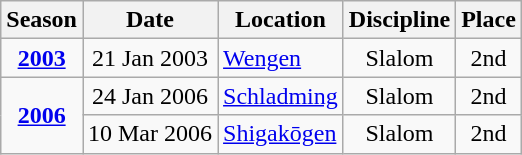<table class="wikitable">
<tr>
<th>Season</th>
<th>Date</th>
<th>Location</th>
<th>Discipline</th>
<th>Place</th>
</tr>
<tr>
<td align=center><strong><a href='#'>2003</a></strong></td>
<td align=center>21 Jan 2003</td>
<td> <a href='#'>Wengen</a></td>
<td align=center>Slalom</td>
<td align=center>2nd</td>
</tr>
<tr>
<td align=center rowspan=2><strong><a href='#'>2006</a></strong></td>
<td align=center>24 Jan 2006</td>
<td> <a href='#'>Schladming</a></td>
<td align=center>Slalom</td>
<td align=center>2nd</td>
</tr>
<tr>
<td align=center>10 Mar 2006</td>
<td> <a href='#'>Shigakōgen</a></td>
<td align=center>Slalom</td>
<td align=center>2nd</td>
</tr>
</table>
